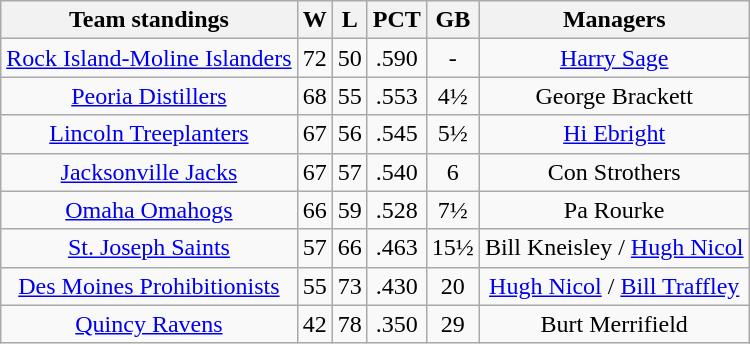<table class="wikitable" style="text-align:center">
<tr>
<th>Team standings</th>
<th>W</th>
<th>L</th>
<th>PCT</th>
<th>GB</th>
<th>Managers</th>
</tr>
<tr>
<td><a href='#'>Rock Island-Moline Islanders</a></td>
<td>72</td>
<td>50</td>
<td>.590</td>
<td>-</td>
<td><a href='#'>Harry Sage</a></td>
</tr>
<tr>
<td><a href='#'>Peoria Distillers</a></td>
<td>68</td>
<td>55</td>
<td>.553</td>
<td>4½</td>
<td>George Brackett</td>
</tr>
<tr>
<td><a href='#'>Lincoln Treeplanters</a></td>
<td>67</td>
<td>56</td>
<td>.545</td>
<td>5½</td>
<td><a href='#'>Hi Ebright</a></td>
</tr>
<tr>
<td><a href='#'>Jacksonville Jacks</a></td>
<td>67</td>
<td>57</td>
<td>.540</td>
<td>6</td>
<td>Con Strothers</td>
</tr>
<tr>
<td><a href='#'>Omaha Omahogs</a></td>
<td>66</td>
<td>59</td>
<td>.528</td>
<td>7½</td>
<td>Pa Rourke</td>
</tr>
<tr>
<td><a href='#'>St. Joseph Saints</a></td>
<td>57</td>
<td>66</td>
<td>.463</td>
<td>15½</td>
<td>Bill Kneisley / <a href='#'>Hugh Nicol</a></td>
</tr>
<tr>
<td><a href='#'>Des Moines Prohibitionists</a></td>
<td>55</td>
<td>73</td>
<td>.430</td>
<td>20</td>
<td><a href='#'>Hugh Nicol</a> / <a href='#'>Bill Traffley</a></td>
</tr>
<tr>
<td><a href='#'>Quincy Ravens</a></td>
<td>42</td>
<td>78</td>
<td>.350</td>
<td>29</td>
<td>Burt Merrifield</td>
</tr>
</table>
